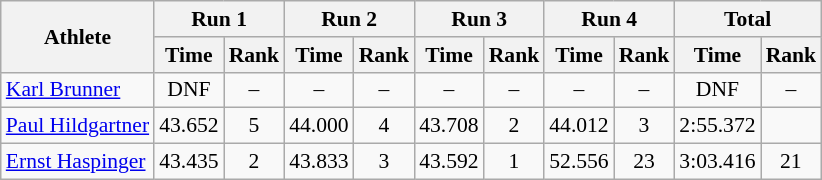<table class="wikitable" border="1" style="font-size:90%">
<tr>
<th rowspan="2">Athlete</th>
<th colspan="2">Run 1</th>
<th colspan="2">Run 2</th>
<th colspan="2">Run 3</th>
<th colspan="2">Run 4</th>
<th colspan="2">Total</th>
</tr>
<tr>
<th>Time</th>
<th>Rank</th>
<th>Time</th>
<th>Rank</th>
<th>Time</th>
<th>Rank</th>
<th>Time</th>
<th>Rank</th>
<th>Time</th>
<th>Rank</th>
</tr>
<tr>
<td><a href='#'>Karl Brunner</a></td>
<td align="center">DNF</td>
<td align="center">–</td>
<td align="center">–</td>
<td align="center">–</td>
<td align="center">–</td>
<td align="center">–</td>
<td align="center">–</td>
<td align="center">–</td>
<td align="center">DNF</td>
<td align="center">–</td>
</tr>
<tr>
<td><a href='#'>Paul Hildgartner</a></td>
<td align="center">43.652</td>
<td align="center">5</td>
<td align="center">44.000</td>
<td align="center">4</td>
<td align="center">43.708</td>
<td align="center">2</td>
<td align="center">44.012</td>
<td align="center">3</td>
<td align="center">2:55.372</td>
<td align="center"></td>
</tr>
<tr>
<td><a href='#'>Ernst Haspinger</a></td>
<td align="center">43.435</td>
<td align="center">2</td>
<td align="center">43.833</td>
<td align="center">3</td>
<td align="center">43.592</td>
<td align="center">1</td>
<td align="center">52.556</td>
<td align="center">23</td>
<td align="center">3:03.416</td>
<td align="center">21</td>
</tr>
</table>
